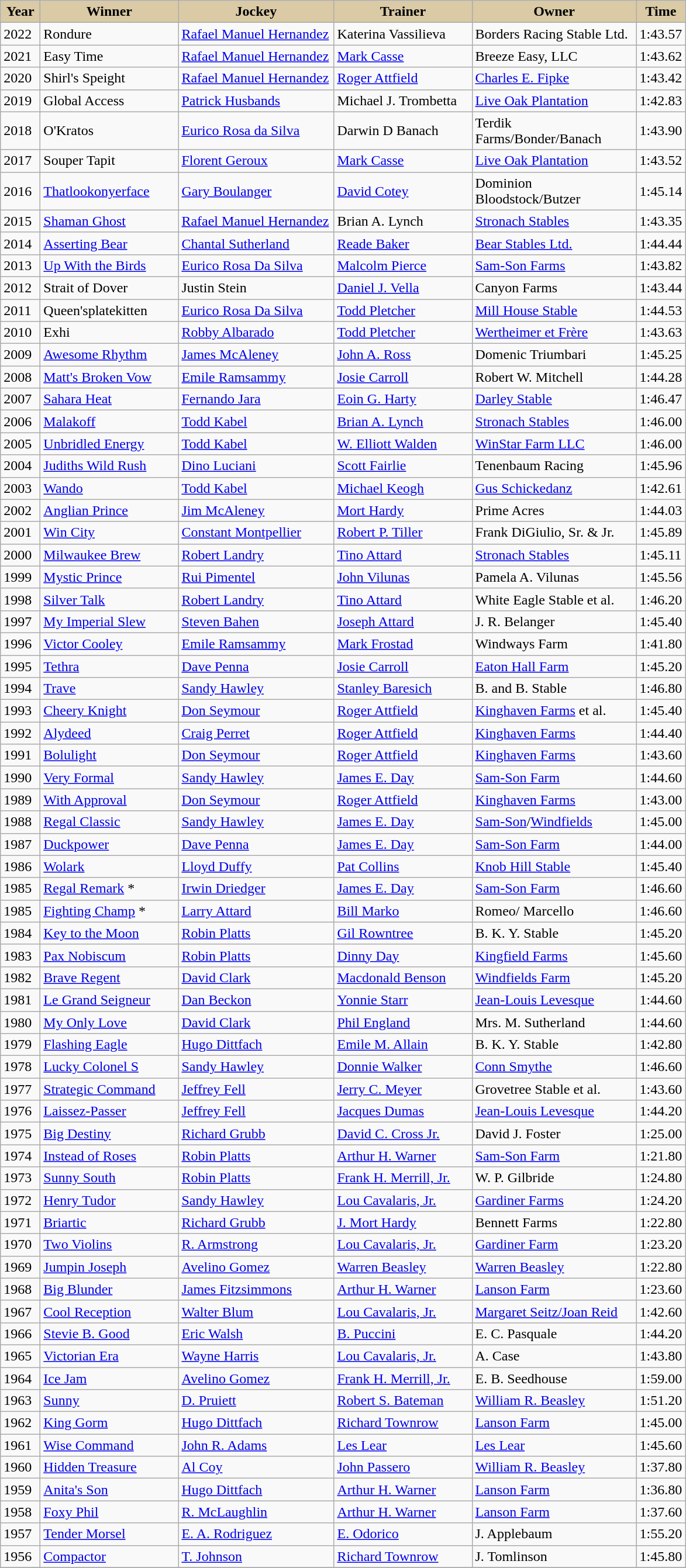<table class="wikitable sortable">
<tr>
<th style="background-color:#DACAA5; width:38px">Year <br></th>
<th style="background-color:#DACAA5; width:150px">Winner <br></th>
<th style="background-color:#DACAA5; width:170px">Jockey <br></th>
<th style="background-color:#DACAA5; width:150px">Trainer <br></th>
<th style="background-color:#DACAA5; width:180px">Owner <br></th>
<th style="background-color:#DACAA5">Time</th>
</tr>
<tr>
<td>2022</td>
<td>Rondure</td>
<td><a href='#'>Rafael Manuel Hernandez</a></td>
<td>Katerina Vassilieva</td>
<td>Borders Racing Stable Ltd.</td>
<td>1:43.57</td>
</tr>
<tr>
<td>2021</td>
<td>Easy Time</td>
<td><a href='#'>Rafael Manuel Hernandez</a></td>
<td><a href='#'>Mark Casse</a></td>
<td>Breeze Easy, LLC</td>
<td>1:43.62</td>
</tr>
<tr>
<td>2020</td>
<td>Shirl's Speight</td>
<td><a href='#'>Rafael Manuel Hernandez</a></td>
<td><a href='#'>Roger Attfield</a></td>
<td><a href='#'>Charles E. Fipke</a></td>
<td>1:43.42</td>
</tr>
<tr>
<td>2019</td>
<td>Global Access</td>
<td><a href='#'>Patrick Husbands</a></td>
<td>Michael J. Trombetta</td>
<td><a href='#'>Live Oak Plantation</a></td>
<td>1:42.83</td>
</tr>
<tr>
<td>2018</td>
<td>O'Kratos</td>
<td><a href='#'>Eurico Rosa da Silva</a></td>
<td>Darwin D Banach</td>
<td>Terdik Farms/Bonder/Banach</td>
<td>1:43.90</td>
</tr>
<tr>
<td>2017</td>
<td>Souper Tapit</td>
<td><a href='#'>Florent Geroux</a></td>
<td><a href='#'>Mark Casse</a></td>
<td><a href='#'>Live Oak Plantation</a></td>
<td>1:43.52</td>
</tr>
<tr>
<td>2016</td>
<td><a href='#'>Thatlookonyerface</a></td>
<td><a href='#'>Gary Boulanger</a></td>
<td><a href='#'>David Cotey</a></td>
<td>Dominion Bloodstock/Butzer</td>
<td>1:45.14</td>
</tr>
<tr>
<td>2015</td>
<td><a href='#'>Shaman Ghost</a></td>
<td><a href='#'>Rafael Manuel Hernandez</a></td>
<td>Brian A. Lynch</td>
<td><a href='#'>Stronach Stables</a></td>
<td>1:43.35</td>
</tr>
<tr>
<td>2014</td>
<td><a href='#'>Asserting Bear</a></td>
<td><a href='#'>Chantal Sutherland</a></td>
<td><a href='#'>Reade Baker</a></td>
<td><a href='#'>Bear Stables Ltd.</a></td>
<td>1:44.44</td>
</tr>
<tr>
<td>2013</td>
<td><a href='#'>Up With the Birds</a></td>
<td><a href='#'>Eurico Rosa Da Silva</a></td>
<td><a href='#'>Malcolm Pierce</a></td>
<td><a href='#'>Sam-Son Farms</a></td>
<td>1:43.82</td>
</tr>
<tr>
<td>2012</td>
<td>Strait of Dover</td>
<td>Justin Stein</td>
<td><a href='#'>Daniel J. Vella</a></td>
<td>Canyon Farms</td>
<td>1:43.44</td>
</tr>
<tr>
<td>2011</td>
<td>Queen'splatekitten</td>
<td><a href='#'>Eurico Rosa Da Silva</a></td>
<td><a href='#'>Todd Pletcher</a></td>
<td><a href='#'>Mill House Stable</a></td>
<td>1:44.53</td>
</tr>
<tr>
<td>2010</td>
<td>Exhi</td>
<td><a href='#'>Robby Albarado</a></td>
<td><a href='#'>Todd Pletcher</a></td>
<td><a href='#'>Wertheimer et Frère</a></td>
<td>1:43.63</td>
</tr>
<tr>
<td>2009</td>
<td><a href='#'>Awesome Rhythm</a></td>
<td><a href='#'>James McAleney</a></td>
<td><a href='#'>John A. Ross</a></td>
<td>Domenic Triumbari</td>
<td>1:45.25</td>
</tr>
<tr>
<td>2008</td>
<td><a href='#'>Matt's Broken Vow</a></td>
<td><a href='#'>Emile Ramsammy</a></td>
<td><a href='#'>Josie Carroll</a></td>
<td>Robert W. Mitchell</td>
<td>1:44.28</td>
</tr>
<tr>
<td>2007</td>
<td><a href='#'>Sahara Heat</a></td>
<td><a href='#'>Fernando Jara</a></td>
<td><a href='#'>Eoin G. Harty</a></td>
<td><a href='#'>Darley Stable</a></td>
<td>1:46.47</td>
</tr>
<tr>
<td>2006</td>
<td><a href='#'>Malakoff</a></td>
<td><a href='#'>Todd Kabel</a></td>
<td><a href='#'>Brian A. Lynch</a></td>
<td><a href='#'>Stronach Stables</a></td>
<td>1:46.00</td>
</tr>
<tr>
<td>2005</td>
<td><a href='#'>Unbridled Energy</a></td>
<td><a href='#'>Todd Kabel</a></td>
<td><a href='#'>W. Elliott Walden</a></td>
<td><a href='#'>WinStar Farm LLC</a></td>
<td>1:46.00</td>
</tr>
<tr>
<td>2004</td>
<td><a href='#'>Judiths Wild Rush</a></td>
<td><a href='#'>Dino Luciani</a></td>
<td><a href='#'>Scott Fairlie</a></td>
<td>Tenenbaum Racing</td>
<td>1:45.96</td>
</tr>
<tr>
<td>2003</td>
<td><a href='#'>Wando</a></td>
<td><a href='#'>Todd Kabel</a></td>
<td><a href='#'>Michael Keogh</a></td>
<td><a href='#'>Gus Schickedanz</a></td>
<td>1:42.61</td>
</tr>
<tr>
<td>2002</td>
<td><a href='#'>Anglian Prince</a></td>
<td><a href='#'>Jim McAleney</a></td>
<td><a href='#'>Mort Hardy</a></td>
<td>Prime Acres</td>
<td>1:44.03</td>
</tr>
<tr>
<td>2001</td>
<td><a href='#'>Win City</a></td>
<td><a href='#'>Constant Montpellier</a></td>
<td><a href='#'>Robert P. Tiller</a></td>
<td>Frank DiGiulio, Sr. & Jr.</td>
<td>1:45.89</td>
</tr>
<tr>
<td>2000</td>
<td><a href='#'>Milwaukee Brew</a></td>
<td><a href='#'>Robert Landry</a></td>
<td><a href='#'>Tino Attard</a></td>
<td><a href='#'>Stronach Stables</a></td>
<td>1:45.11</td>
</tr>
<tr>
<td>1999</td>
<td><a href='#'>Mystic Prince</a></td>
<td><a href='#'>Rui Pimentel</a></td>
<td><a href='#'>John Vilunas</a></td>
<td>Pamela A. Vilunas</td>
<td>1:45.56</td>
</tr>
<tr>
<td>1998</td>
<td><a href='#'>Silver Talk</a></td>
<td><a href='#'>Robert Landry</a></td>
<td><a href='#'>Tino Attard</a></td>
<td>White Eagle Stable et al.</td>
<td>1:46.20</td>
</tr>
<tr>
<td>1997</td>
<td><a href='#'>My Imperial Slew</a></td>
<td><a href='#'>Steven Bahen</a></td>
<td><a href='#'>Joseph Attard</a></td>
<td>J. R. Belanger</td>
<td>1:45.40</td>
</tr>
<tr>
<td>1996</td>
<td><a href='#'>Victor Cooley</a></td>
<td><a href='#'>Emile Ramsammy</a></td>
<td><a href='#'>Mark Frostad</a></td>
<td>Windways Farm</td>
<td>1:41.80</td>
</tr>
<tr>
<td>1995</td>
<td><a href='#'>Tethra</a></td>
<td><a href='#'>Dave Penna</a></td>
<td><a href='#'>Josie Carroll</a></td>
<td><a href='#'>Eaton Hall Farm</a></td>
<td>1:45.20</td>
</tr>
<tr>
<td>1994</td>
<td><a href='#'>Trave</a></td>
<td><a href='#'>Sandy Hawley</a></td>
<td><a href='#'>Stanley Baresich</a></td>
<td>B. and B. Stable</td>
<td>1:46.80</td>
</tr>
<tr>
<td>1993</td>
<td><a href='#'>Cheery Knight</a></td>
<td><a href='#'>Don Seymour</a></td>
<td><a href='#'>Roger Attfield</a></td>
<td><a href='#'>Kinghaven Farms</a> et al.</td>
<td>1:45.40</td>
</tr>
<tr>
<td>1992</td>
<td><a href='#'>Alydeed</a></td>
<td><a href='#'>Craig Perret</a></td>
<td><a href='#'>Roger Attfield</a></td>
<td><a href='#'>Kinghaven Farms</a></td>
<td>1:44.40</td>
</tr>
<tr>
<td>1991</td>
<td><a href='#'>Bolulight</a></td>
<td><a href='#'>Don Seymour</a></td>
<td><a href='#'>Roger Attfield</a></td>
<td><a href='#'>Kinghaven Farms</a></td>
<td>1:43.60</td>
</tr>
<tr>
<td>1990</td>
<td><a href='#'>Very Formal</a></td>
<td><a href='#'>Sandy Hawley</a></td>
<td><a href='#'>James E. Day</a></td>
<td><a href='#'>Sam-Son Farm</a></td>
<td>1:44.60</td>
</tr>
<tr>
<td>1989</td>
<td><a href='#'>With Approval</a></td>
<td><a href='#'>Don Seymour</a></td>
<td><a href='#'>Roger Attfield</a></td>
<td><a href='#'>Kinghaven Farms</a></td>
<td>1:43.00</td>
</tr>
<tr>
<td>1988</td>
<td><a href='#'>Regal Classic</a></td>
<td><a href='#'>Sandy Hawley</a></td>
<td><a href='#'>James E. Day</a></td>
<td><a href='#'>Sam-Son</a>/<a href='#'>Windfields</a></td>
<td>1:45.00</td>
</tr>
<tr>
<td>1987</td>
<td><a href='#'>Duckpower</a></td>
<td><a href='#'>Dave Penna</a></td>
<td><a href='#'>James E. Day</a></td>
<td><a href='#'>Sam-Son Farm</a></td>
<td>1:44.00</td>
</tr>
<tr>
<td>1986</td>
<td><a href='#'>Wolark</a></td>
<td><a href='#'>Lloyd Duffy</a></td>
<td><a href='#'>Pat Collins</a></td>
<td><a href='#'>Knob Hill Stable</a></td>
<td>1:45.40</td>
</tr>
<tr>
<td>1985</td>
<td><a href='#'>Regal Remark</a> *</td>
<td><a href='#'>Irwin Driedger</a></td>
<td><a href='#'>James E. Day</a></td>
<td><a href='#'>Sam-Son Farm</a></td>
<td>1:46.60</td>
</tr>
<tr>
<td>1985</td>
<td><a href='#'>Fighting Champ</a> *</td>
<td><a href='#'>Larry Attard</a></td>
<td><a href='#'>Bill Marko</a></td>
<td>Romeo/ Marcello</td>
<td>1:46.60</td>
</tr>
<tr>
<td>1984</td>
<td><a href='#'>Key to the Moon</a></td>
<td><a href='#'>Robin Platts</a></td>
<td><a href='#'>Gil Rowntree</a></td>
<td>B. K. Y. Stable</td>
<td>1:45.20</td>
</tr>
<tr>
<td>1983</td>
<td><a href='#'>Pax Nobiscum</a></td>
<td><a href='#'>Robin Platts</a></td>
<td><a href='#'>Dinny Day</a></td>
<td><a href='#'>Kingfield Farms</a></td>
<td>1:45.60</td>
</tr>
<tr>
<td>1982</td>
<td><a href='#'>Brave Regent</a></td>
<td><a href='#'>David Clark</a></td>
<td><a href='#'>Macdonald Benson</a></td>
<td><a href='#'>Windfields Farm</a></td>
<td>1:45.20</td>
</tr>
<tr>
<td>1981</td>
<td><a href='#'>Le Grand Seigneur</a></td>
<td><a href='#'>Dan Beckon</a></td>
<td><a href='#'>Yonnie Starr</a></td>
<td><a href='#'>Jean-Louis Levesque</a></td>
<td>1:44.60</td>
</tr>
<tr>
<td>1980</td>
<td><a href='#'>My Only Love</a></td>
<td><a href='#'>David Clark</a></td>
<td><a href='#'>Phil England</a></td>
<td>Mrs. M. Sutherland</td>
<td>1:44.60</td>
</tr>
<tr>
<td>1979</td>
<td><a href='#'>Flashing Eagle</a></td>
<td><a href='#'>Hugo Dittfach</a></td>
<td><a href='#'>Emile M. Allain</a></td>
<td>B. K. Y. Stable</td>
<td>1:42.80</td>
</tr>
<tr>
<td>1978</td>
<td><a href='#'>Lucky Colonel S</a></td>
<td><a href='#'>Sandy Hawley</a></td>
<td><a href='#'>Donnie Walker</a></td>
<td><a href='#'>Conn Smythe</a></td>
<td>1:46.60</td>
</tr>
<tr>
<td>1977</td>
<td><a href='#'>Strategic Command</a></td>
<td><a href='#'>Jeffrey Fell</a></td>
<td><a href='#'>Jerry C. Meyer</a></td>
<td>Grovetree Stable et al.</td>
<td>1:43.60</td>
</tr>
<tr>
<td>1976</td>
<td><a href='#'>Laissez-Passer</a></td>
<td><a href='#'>Jeffrey Fell</a></td>
<td><a href='#'>Jacques Dumas</a></td>
<td><a href='#'>Jean-Louis Levesque</a></td>
<td>1:44.20</td>
</tr>
<tr>
<td>1975</td>
<td><a href='#'>Big Destiny</a></td>
<td><a href='#'>Richard Grubb</a></td>
<td><a href='#'>David C. Cross Jr.</a></td>
<td>David J. Foster</td>
<td>1:25.00</td>
</tr>
<tr>
<td>1974</td>
<td><a href='#'>Instead of Roses</a></td>
<td><a href='#'>Robin Platts</a></td>
<td><a href='#'>Arthur H. Warner</a></td>
<td><a href='#'>Sam-Son Farm</a></td>
<td>1:21.80</td>
</tr>
<tr>
<td>1973</td>
<td><a href='#'>Sunny South</a></td>
<td><a href='#'>Robin Platts</a></td>
<td><a href='#'>Frank H. Merrill, Jr.</a></td>
<td>W. P. Gilbride</td>
<td>1:24.80</td>
</tr>
<tr>
<td>1972</td>
<td><a href='#'>Henry Tudor</a></td>
<td><a href='#'>Sandy Hawley</a></td>
<td><a href='#'>Lou Cavalaris, Jr.</a></td>
<td><a href='#'>Gardiner Farms</a></td>
<td>1:24.20</td>
</tr>
<tr>
<td>1971</td>
<td><a href='#'>Briartic</a></td>
<td><a href='#'>Richard Grubb</a></td>
<td><a href='#'>J. Mort Hardy</a></td>
<td>Bennett Farms</td>
<td>1:22.80</td>
</tr>
<tr>
<td>1970</td>
<td><a href='#'>Two Violins</a></td>
<td><a href='#'>R. Armstrong</a></td>
<td><a href='#'>Lou Cavalaris, Jr.</a></td>
<td><a href='#'>Gardiner Farm</a></td>
<td>1:23.20</td>
</tr>
<tr>
<td>1969</td>
<td><a href='#'>Jumpin Joseph</a></td>
<td><a href='#'>Avelino Gomez</a></td>
<td><a href='#'>Warren Beasley</a></td>
<td><a href='#'>Warren Beasley</a></td>
<td>1:22.80</td>
</tr>
<tr>
<td>1968</td>
<td><a href='#'>Big Blunder</a></td>
<td><a href='#'>James Fitzsimmons</a></td>
<td><a href='#'>Arthur H. Warner</a></td>
<td><a href='#'>Lanson Farm</a></td>
<td>1:23.60</td>
</tr>
<tr>
<td>1967</td>
<td><a href='#'>Cool Reception</a></td>
<td><a href='#'>Walter Blum</a></td>
<td><a href='#'>Lou Cavalaris, Jr.</a></td>
<td><a href='#'>Margaret Seitz/Joan Reid</a></td>
<td>1:42.60</td>
</tr>
<tr>
<td>1966</td>
<td><a href='#'>Stevie B. Good</a></td>
<td><a href='#'>Eric Walsh</a></td>
<td><a href='#'>B. Puccini</a></td>
<td>E. C. Pasquale</td>
<td>1:44.20</td>
</tr>
<tr>
<td>1965</td>
<td><a href='#'>Victorian Era</a></td>
<td><a href='#'>Wayne Harris</a></td>
<td><a href='#'>Lou Cavalaris, Jr.</a></td>
<td>A. Case</td>
<td>1:43.80</td>
</tr>
<tr>
<td>1964</td>
<td><a href='#'>Ice Jam</a></td>
<td><a href='#'>Avelino Gomez</a></td>
<td><a href='#'>Frank H. Merrill, Jr.</a></td>
<td>E. B. Seedhouse</td>
<td>1:59.00</td>
</tr>
<tr>
<td>1963</td>
<td><a href='#'>Sunny</a></td>
<td><a href='#'>D. Pruiett</a></td>
<td><a href='#'>Robert S. Bateman</a></td>
<td><a href='#'>William R. Beasley</a></td>
<td>1:51.20</td>
</tr>
<tr>
<td>1962</td>
<td><a href='#'>King Gorm</a></td>
<td><a href='#'>Hugo Dittfach</a></td>
<td><a href='#'>Richard Townrow</a></td>
<td><a href='#'>Lanson Farm</a></td>
<td>1:45.00</td>
</tr>
<tr>
<td>1961</td>
<td><a href='#'>Wise Command</a></td>
<td><a href='#'>John R. Adams</a></td>
<td><a href='#'>Les Lear</a></td>
<td><a href='#'>Les Lear</a></td>
<td>1:45.60</td>
</tr>
<tr>
<td>1960</td>
<td><a href='#'>Hidden Treasure</a></td>
<td><a href='#'>Al Coy</a></td>
<td><a href='#'>John Passero</a></td>
<td><a href='#'>William R. Beasley</a></td>
<td>1:37.80</td>
</tr>
<tr>
<td>1959</td>
<td><a href='#'>Anita's Son</a></td>
<td><a href='#'>Hugo Dittfach</a></td>
<td><a href='#'>Arthur H. Warner</a></td>
<td><a href='#'>Lanson Farm</a></td>
<td>1:36.80</td>
</tr>
<tr>
<td>1958</td>
<td><a href='#'>Foxy Phil</a></td>
<td><a href='#'>R. McLaughlin</a></td>
<td><a href='#'>Arthur H. Warner</a></td>
<td><a href='#'>Lanson Farm</a></td>
<td>1:37.60</td>
</tr>
<tr>
<td>1957</td>
<td><a href='#'>Tender Morsel</a></td>
<td><a href='#'>E. A. Rodriguez</a></td>
<td><a href='#'>E. Odorico</a></td>
<td>J. Applebaum</td>
<td>1:55.20</td>
</tr>
<tr>
<td>1956</td>
<td><a href='#'>Compactor</a></td>
<td><a href='#'>T. Johnson</a></td>
<td><a href='#'>Richard Townrow</a></td>
<td>J. Tomlinson</td>
<td>1:45.80</td>
</tr>
<tr>
</tr>
</table>
